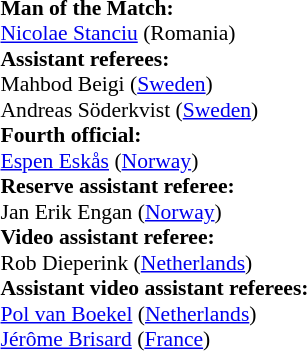<table style="width:50%;font-size:90%">
<tr>
<td><br><strong>Man of the Match:</strong>
<br><a href='#'>Nicolae Stanciu</a> (Romania)<br><strong>Assistant referees:</strong>
<br>Mahbod Beigi (<a href='#'>Sweden</a>)
<br>Andreas Söderkvist (<a href='#'>Sweden</a>)
<br><strong>Fourth official:</strong>
<br><a href='#'>Espen Eskås</a> (<a href='#'>Norway</a>)
<br><strong>Reserve assistant referee:</strong>
<br>Jan Erik Engan (<a href='#'>Norway</a>)
<br><strong>Video assistant referee:</strong>
<br>Rob Dieperink (<a href='#'>Netherlands</a>)
<br><strong>Assistant video assistant referees:</strong>
<br><a href='#'>Pol van Boekel</a> (<a href='#'>Netherlands</a>)
<br><a href='#'>Jérôme Brisard</a> (<a href='#'>France</a>)</td>
</tr>
</table>
